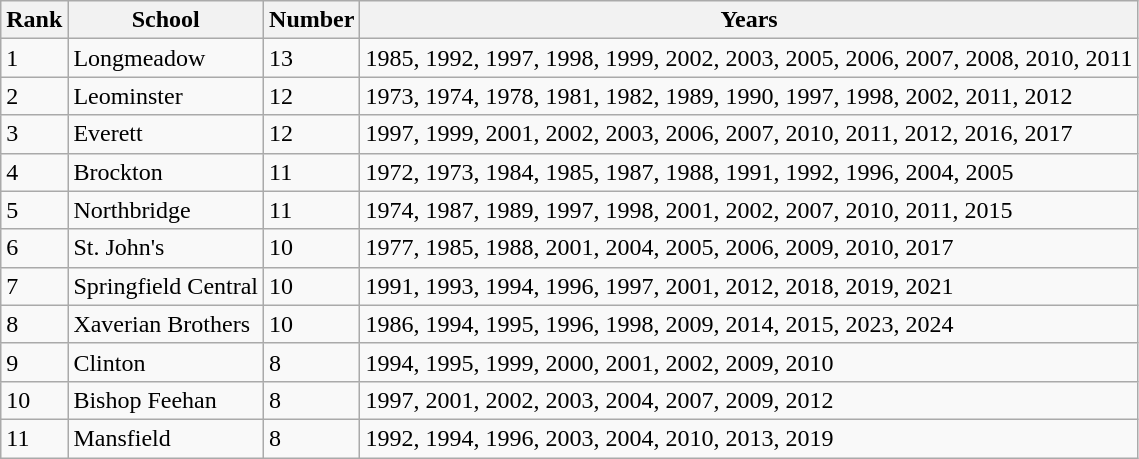<table class="wikitable sortable">
<tr>
<th>Rank</th>
<th>School</th>
<th>Number</th>
<th>Years</th>
</tr>
<tr>
<td>1</td>
<td>Longmeadow</td>
<td>13</td>
<td>1985, 1992, 1997, 1998, 1999, 2002, 2003, 2005, 2006, 2007, 2008, 2010, 2011</td>
</tr>
<tr>
<td>2</td>
<td>Leominster</td>
<td>12</td>
<td>1973, 1974, 1978, 1981, 1982, 1989, 1990, 1997, 1998, 2002, 2011, 2012</td>
</tr>
<tr>
<td>3</td>
<td>Everett</td>
<td>12</td>
<td>1997, 1999, 2001, 2002, 2003, 2006, 2007, 2010, 2011, 2012, 2016, 2017</td>
</tr>
<tr>
<td>4</td>
<td>Brockton</td>
<td>11</td>
<td>1972, 1973, 1984, 1985, 1987, 1988, 1991, 1992, 1996, 2004, 2005</td>
</tr>
<tr>
<td>5</td>
<td>Northbridge</td>
<td>11</td>
<td>1974, 1987, 1989, 1997, 1998, 2001, 2002, 2007, 2010, 2011, 2015</td>
</tr>
<tr>
<td>6</td>
<td>St. John's</td>
<td>10</td>
<td>1977, 1985, 1988, 2001, 2004, 2005, 2006, 2009, 2010, 2017</td>
</tr>
<tr>
<td>7</td>
<td>Springfield Central</td>
<td>10</td>
<td>1991, 1993, 1994, 1996, 1997, 2001, 2012, 2018, 2019, 2021</td>
</tr>
<tr>
<td>8</td>
<td>Xaverian Brothers</td>
<td>10</td>
<td>1986, 1994, 1995, 1996, 1998, 2009, 2014, 2015, 2023, 2024</td>
</tr>
<tr>
<td>9</td>
<td>Clinton</td>
<td>8</td>
<td>1994, 1995, 1999, 2000, 2001, 2002, 2009, 2010</td>
</tr>
<tr>
<td>10</td>
<td>Bishop Feehan</td>
<td>8</td>
<td>1997, 2001, 2002, 2003, 2004, 2007, 2009, 2012</td>
</tr>
<tr>
<td>11</td>
<td>Mansfield</td>
<td>8</td>
<td>1992, 1994, 1996, 2003, 2004, 2010, 2013, 2019</td>
</tr>
</table>
